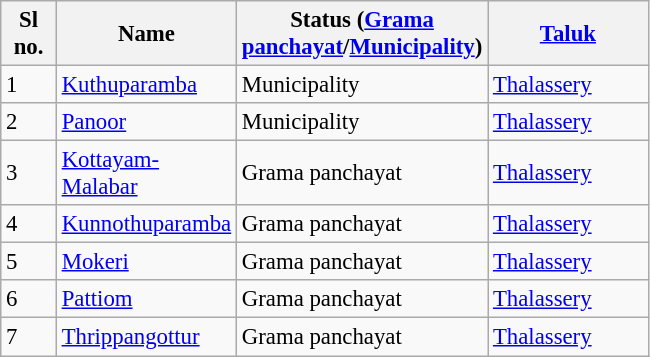<table class="wikitable sortable" style="font-size: 95%;">
<tr>
<th width="30px">Sl no.</th>
<th width="100px">Name</th>
<th width="130px">Status (<a href='#'>Grama panchayat</a>/<a href='#'>Municipality</a>)</th>
<th width="100px"><a href='#'>Taluk</a></th>
</tr>
<tr>
<td>1</td>
<td><a href='#'>Kuthuparamba</a></td>
<td>Municipality</td>
<td><a href='#'>Thalassery</a></td>
</tr>
<tr>
<td>2</td>
<td><a href='#'>Panoor</a></td>
<td>Municipality</td>
<td><a href='#'>Thalassery</a></td>
</tr>
<tr>
<td>3</td>
<td><a href='#'>Kottayam-Malabar</a></td>
<td>Grama panchayat</td>
<td><a href='#'>Thalassery</a></td>
</tr>
<tr>
<td>4</td>
<td><a href='#'>Kunnothuparamba</a></td>
<td>Grama panchayat</td>
<td><a href='#'>Thalassery</a></td>
</tr>
<tr>
<td>5</td>
<td><a href='#'>Mokeri</a></td>
<td>Grama panchayat</td>
<td><a href='#'>Thalassery</a></td>
</tr>
<tr>
<td>6</td>
<td><a href='#'>Pattiom</a></td>
<td>Grama panchayat</td>
<td><a href='#'>Thalassery</a></td>
</tr>
<tr>
<td>7</td>
<td><a href='#'>Thrippangottur</a></td>
<td>Grama panchayat</td>
<td><a href='#'>Thalassery</a></td>
</tr>
</table>
